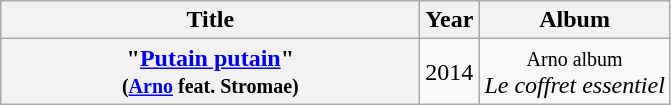<table class="wikitable plainrowheaders" style="text-align:center;">
<tr>
<th scope="col" style="width:17em;">Title</th>
<th scope="col">Year</th>
<th scope="col">Album</th>
</tr>
<tr>
<th scope="row">"<a href='#'>Putain putain</a>"<br><small>(<a href='#'>Arno</a> feat. Stromae)</small></th>
<td>2014</td>
<td><small>Arno album</small><br><em>Le coffret essentiel</em></td>
</tr>
</table>
